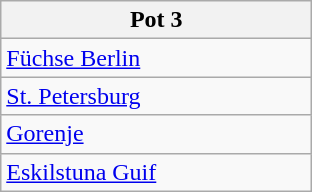<table class="wikitable" style="float:left; margin-right:1em;">
<tr>
<th width=200>Pot 3</th>
</tr>
<tr>
<td> <a href='#'>Füchse Berlin</a></td>
</tr>
<tr>
<td> <a href='#'>St. Petersburg</a></td>
</tr>
<tr>
<td> <a href='#'>Gorenje</a></td>
</tr>
<tr>
<td> <a href='#'>Eskilstuna Guif</a></td>
</tr>
</table>
